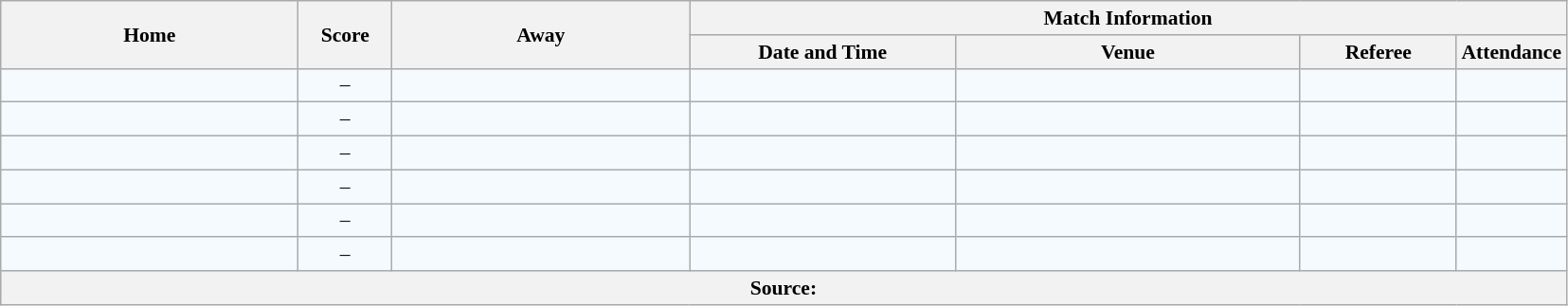<table class="wikitable" style="border-collapse:collapse; font-size:90%; text-align:center;">
<tr>
<th rowspan="2" width="19%">Home</th>
<th rowspan="2" width="6%">Score</th>
<th rowspan="2" width="19%">Away</th>
<th colspan="4">Match Information</th>
</tr>
<tr bgcolor="#CCCCCC">
<th width="17%">Date and Time</th>
<th width="22%">Venue</th>
<th width="10%">Referee</th>
<th width="7%">Attendance</th>
</tr>
<tr bgcolor="#F5FAFF">
<td></td>
<td>–</td>
<td></td>
<td></td>
<td></td>
<td></td>
<td></td>
</tr>
<tr bgcolor="#F5FAFF">
<td></td>
<td>–</td>
<td></td>
<td></td>
<td></td>
<td></td>
<td></td>
</tr>
<tr bgcolor="#F5FAFF">
<td></td>
<td>–</td>
<td></td>
<td></td>
<td></td>
<td></td>
<td></td>
</tr>
<tr bgcolor="#F5FAFF">
<td></td>
<td>–</td>
<td></td>
<td></td>
<td></td>
<td></td>
<td></td>
</tr>
<tr bgcolor="#F5FAFF">
<td></td>
<td>–</td>
<td></td>
<td></td>
<td></td>
<td></td>
<td></td>
</tr>
<tr bgcolor="#F5FAFF">
<td></td>
<td>–</td>
<td></td>
<td></td>
<td></td>
<td></td>
<td></td>
</tr>
<tr bgcolor="#C1D8FF">
<th colspan="7">Source:</th>
</tr>
</table>
